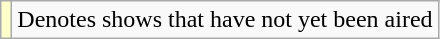<table class="wikitable sortable">
<tr>
<td style="background:#ffc;"></td>
<td>Denotes shows that have not yet been aired</td>
</tr>
</table>
